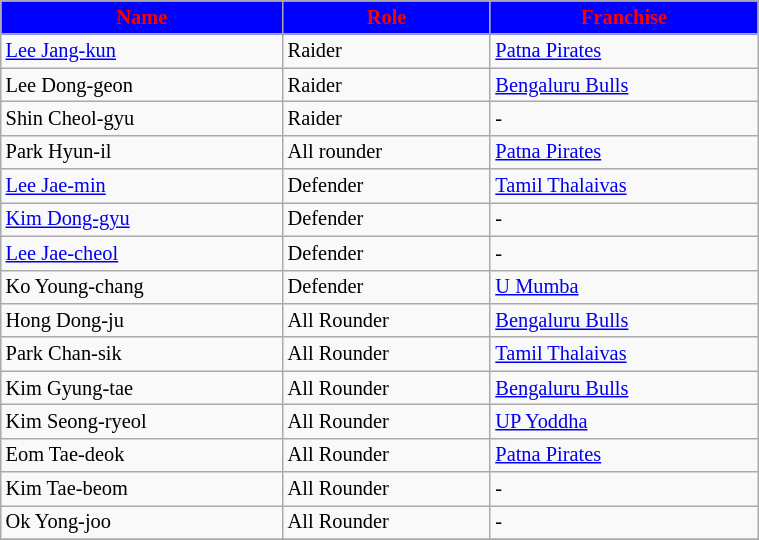<table class="wikitable"  style="font-size:85%; width:40%;">
<tr>
<th style="background:blue; color:red; text-align:center;">Name</th>
<th style="background:blue; color:red; text-align:center;">Role</th>
<th style="background:blue; color:red; text-align:center;">Franchise</th>
</tr>
<tr>
<td><a href='#'>Lee Jang-kun</a></td>
<td>Raider</td>
<td><a href='#'>Patna Pirates</a></td>
</tr>
<tr>
<td>Lee Dong-geon</td>
<td>Raider</td>
<td><a href='#'>Bengaluru Bulls</a></td>
</tr>
<tr>
<td>Shin Cheol-gyu</td>
<td>Raider</td>
<td>-</td>
</tr>
<tr>
<td>Park Hyun-il</td>
<td>All rounder</td>
<td><a href='#'>Patna Pirates</a></td>
</tr>
<tr>
<td><a href='#'>Lee Jae-min</a></td>
<td>Defender</td>
<td><a href='#'>Tamil Thalaivas</a></td>
</tr>
<tr>
<td><a href='#'>Kim Dong-gyu</a></td>
<td>Defender</td>
<td>-</td>
</tr>
<tr>
<td><a href='#'>Lee Jae-cheol</a></td>
<td>Defender</td>
<td>-</td>
</tr>
<tr>
<td>Ko Young-chang</td>
<td>Defender</td>
<td><a href='#'>U Mumba</a></td>
</tr>
<tr>
<td>Hong Dong-ju</td>
<td>All Rounder</td>
<td><a href='#'>Bengaluru Bulls</a></td>
</tr>
<tr>
<td>Park Chan-sik</td>
<td>All Rounder</td>
<td><a href='#'>Tamil Thalaivas</a></td>
</tr>
<tr>
<td>Kim Gyung-tae</td>
<td>All Rounder</td>
<td><a href='#'>Bengaluru Bulls</a></td>
</tr>
<tr>
<td>Kim Seong-ryeol</td>
<td>All Rounder</td>
<td><a href='#'>UP Yoddha</a></td>
</tr>
<tr>
<td>Eom Tae-deok</td>
<td>All Rounder</td>
<td><a href='#'>Patna Pirates</a></td>
</tr>
<tr>
<td>Kim Tae-beom</td>
<td>All Rounder</td>
<td>-</td>
</tr>
<tr>
<td>Ok Yong-joo</td>
<td>All Rounder</td>
<td>-</td>
</tr>
<tr>
</tr>
</table>
